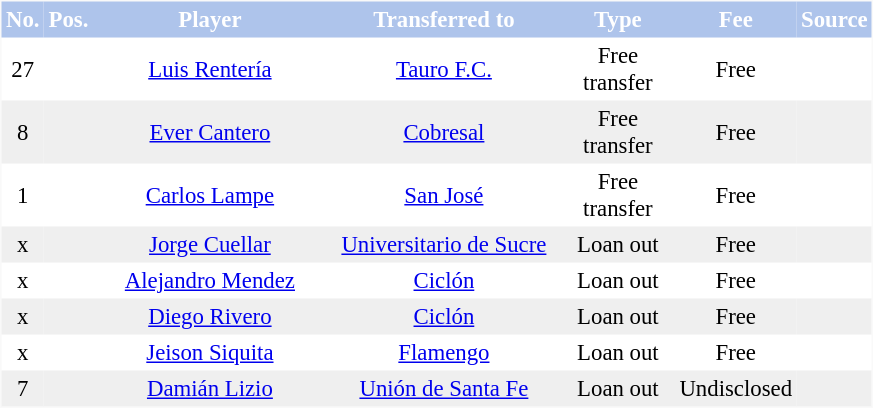<table class="sortable"  cellspacing="0" cellpadding="3" style="text-align:center; font-size:95%;border:1px solid #f9f9f9">
<tr>
<th style="background:#AEC4EB;color:white; width:20px;">No.</th>
<th style="background:#AEC4EB;color:white; width:20px;">Pos.</th>
<th style="background:#AEC4EB;color:white; width:150px;">Player</th>
<th style="background:#AEC4EB;color:white; width:150px;">Transferred to</th>
<th style="background:#AEC4EB;color:white; width:70px;">Type</th>
<th style="background:#AEC4EB;color:white; width:30px;">Fee</th>
<th style="background:#AEC4EB;color:white; width:30px;">Source</th>
</tr>
<tr>
<td>27</td>
<td></td>
<td><a href='#'>Luis Rentería</a></td>
<td><a href='#'>Tauro F.C.</a></td>
<td>Free transfer</td>
<td>Free</td>
<td></td>
</tr>
<tr bgcolor="#EFEFEF">
<td>8</td>
<td></td>
<td><a href='#'>Ever Cantero</a></td>
<td><a href='#'>Cobresal</a></td>
<td>Free transfer</td>
<td>Free</td>
<td></td>
</tr>
<tr>
<td>1</td>
<td></td>
<td><a href='#'>Carlos Lampe</a></td>
<td><a href='#'>San José</a></td>
<td>Free transfer</td>
<td>Free</td>
<td></td>
</tr>
<tr bgcolor="#EFEFEF">
<td>x</td>
<td></td>
<td><a href='#'>Jorge Cuellar</a></td>
<td><a href='#'>Universitario de Sucre</a></td>
<td>Loan out</td>
<td>Free</td>
<td></td>
</tr>
<tr>
<td>x</td>
<td></td>
<td><a href='#'>Alejandro Mendez</a></td>
<td><a href='#'>Ciclón</a></td>
<td>Loan out</td>
<td>Free</td>
<td></td>
</tr>
<tr bgcolor="#EFEFEF">
<td>x</td>
<td></td>
<td><a href='#'>Diego Rivero</a></td>
<td><a href='#'>Ciclón</a></td>
<td>Loan out</td>
<td>Free</td>
<td></td>
</tr>
<tr>
<td>x</td>
<td></td>
<td><a href='#'>Jeison Siquita</a></td>
<td><a href='#'>Flamengo</a></td>
<td>Loan out</td>
<td>Free</td>
<td></td>
</tr>
<tr bgcolor="#EFEFEF">
<td>7</td>
<td></td>
<td><a href='#'>Damián Lizio</a></td>
<td><a href='#'>Unión de Santa Fe</a></td>
<td>Loan out</td>
<td>Undisclosed</td>
<td></td>
</tr>
<tr>
</tr>
</table>
